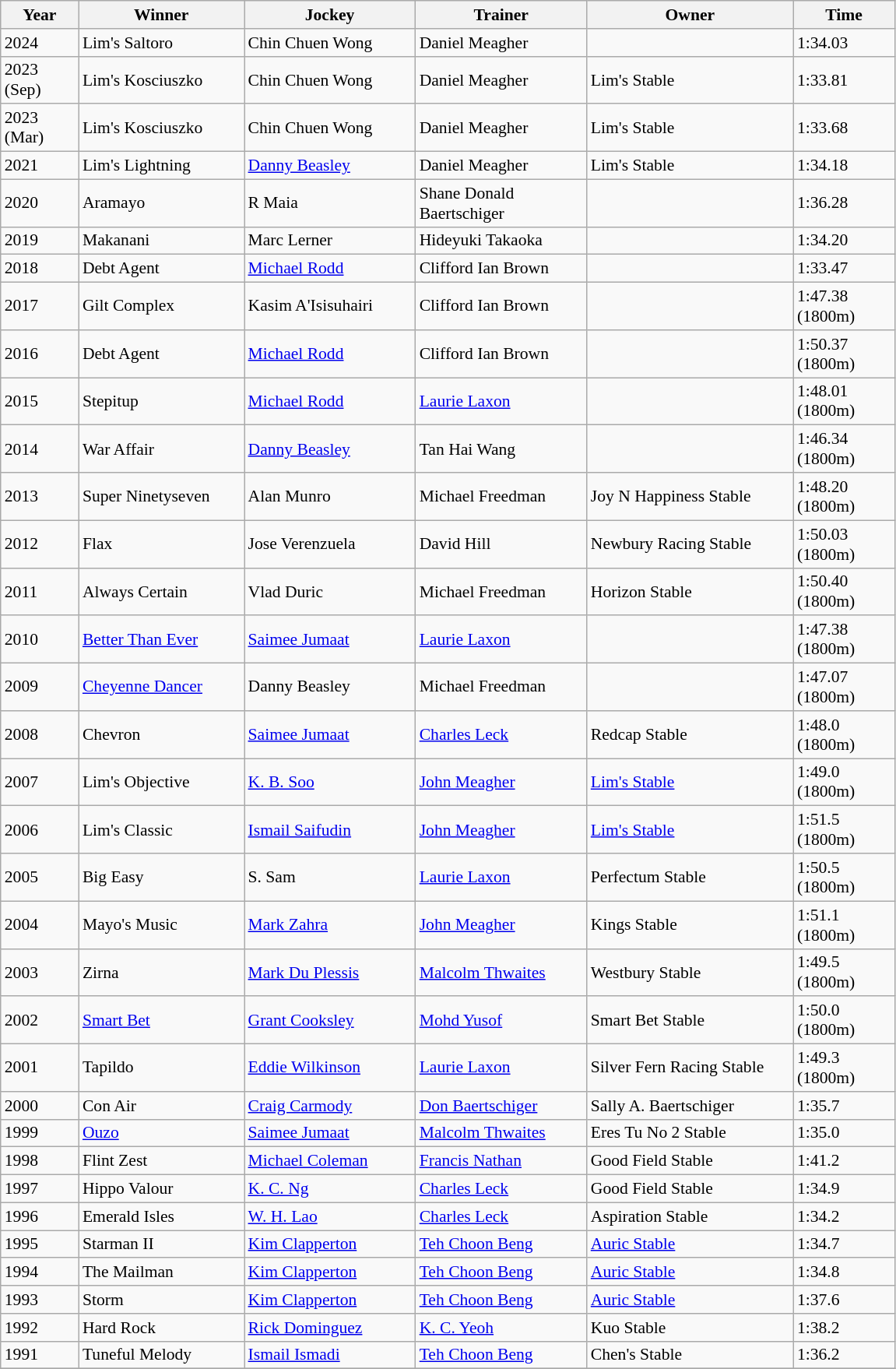<table class="wikitable sortable" style="font-size:90%">
<tr>
<th style="width:60px">Year</th>
<th style="width:135px">Winner</th>
<th style="width:140px">Jockey</th>
<th style="width:140px">Trainer</th>
<th style="width:170px">Owner</th>
<th style="width:80px">Time</th>
</tr>
<tr>
<td>2024</td>
<td>Lim's Saltoro</td>
<td>Chin Chuen Wong</td>
<td>Daniel Meagher</td>
<td></td>
<td>1:34.03</td>
</tr>
<tr>
<td>2023 (Sep) </td>
<td>Lim's Kosciuszko</td>
<td>Chin Chuen Wong</td>
<td>Daniel Meagher</td>
<td>Lim's Stable</td>
<td>1:33.81</td>
</tr>
<tr>
<td>2023 (Mar)</td>
<td>Lim's Kosciuszko</td>
<td>Chin Chuen Wong</td>
<td>Daniel Meagher</td>
<td>Lim's Stable</td>
<td>1:33.68</td>
</tr>
<tr>
<td>2021</td>
<td>Lim's Lightning</td>
<td><a href='#'>Danny Beasley</a></td>
<td>Daniel Meagher</td>
<td>Lim's Stable</td>
<td>1:34.18</td>
</tr>
<tr>
<td>2020</td>
<td>Aramayo</td>
<td>R Maia</td>
<td>Shane Donald Baertschiger</td>
<td></td>
<td>1:36.28</td>
</tr>
<tr>
<td>2019</td>
<td>Makanani</td>
<td>Marc Lerner</td>
<td>Hideyuki Takaoka</td>
<td></td>
<td>1:34.20</td>
</tr>
<tr>
<td>2018</td>
<td>Debt Agent</td>
<td><a href='#'>Michael Rodd</a></td>
<td>Clifford Ian Brown</td>
<td></td>
<td>1:33.47</td>
</tr>
<tr>
<td>2017</td>
<td>Gilt Complex</td>
<td>Kasim A'Isisuhairi</td>
<td>Clifford Ian Brown</td>
<td></td>
<td>1:47.38 (1800m)</td>
</tr>
<tr>
<td>2016</td>
<td>Debt Agent</td>
<td><a href='#'>Michael Rodd</a></td>
<td>Clifford Ian Brown</td>
<td></td>
<td>1:50.37 (1800m)</td>
</tr>
<tr>
<td>2015</td>
<td>Stepitup</td>
<td><a href='#'>Michael Rodd</a></td>
<td><a href='#'>Laurie Laxon</a></td>
<td></td>
<td>1:48.01 (1800m)</td>
</tr>
<tr>
<td>2014</td>
<td>War Affair</td>
<td><a href='#'>Danny Beasley</a></td>
<td>Tan Hai Wang</td>
<td></td>
<td>1:46.34 (1800m)</td>
</tr>
<tr>
<td>2013</td>
<td>Super Ninetyseven</td>
<td>Alan Munro</td>
<td>Michael Freedman</td>
<td>Joy N Happiness Stable</td>
<td>1:48.20 (1800m)</td>
</tr>
<tr>
<td>2012</td>
<td>Flax</td>
<td>Jose Verenzuela</td>
<td>David Hill</td>
<td>Newbury Racing Stable</td>
<td>1:50.03 (1800m)</td>
</tr>
<tr>
<td>2011</td>
<td>Always Certain</td>
<td>Vlad Duric</td>
<td>Michael Freedman</td>
<td>Horizon Stable</td>
<td>1:50.40 (1800m)</td>
</tr>
<tr>
<td>2010</td>
<td><a href='#'>Better Than Ever</a></td>
<td><a href='#'>Saimee Jumaat</a></td>
<td><a href='#'>Laurie Laxon</a></td>
<td></td>
<td>1:47.38 (1800m)</td>
</tr>
<tr>
<td>2009</td>
<td><a href='#'>Cheyenne Dancer</a></td>
<td>Danny Beasley</td>
<td>Michael Freedman</td>
<td></td>
<td>1:47.07 (1800m)</td>
</tr>
<tr>
<td>2008</td>
<td>Chevron</td>
<td><a href='#'>Saimee Jumaat</a></td>
<td><a href='#'>Charles Leck</a></td>
<td>Redcap Stable</td>
<td>1:48.0 (1800m)</td>
</tr>
<tr>
<td>2007</td>
<td>Lim's Objective</td>
<td><a href='#'>K. B. Soo</a></td>
<td><a href='#'>John Meagher</a></td>
<td><a href='#'>Lim's Stable</a></td>
<td>1:49.0 (1800m)</td>
</tr>
<tr>
<td>2006</td>
<td>Lim's Classic</td>
<td><a href='#'>Ismail Saifudin</a></td>
<td><a href='#'>John Meagher</a></td>
<td><a href='#'>Lim's Stable</a></td>
<td>1:51.5 (1800m)</td>
</tr>
<tr>
<td>2005</td>
<td>Big Easy</td>
<td>S. Sam</td>
<td><a href='#'>Laurie Laxon</a></td>
<td>Perfectum Stable</td>
<td>1:50.5 (1800m)</td>
</tr>
<tr>
<td>2004</td>
<td>Mayo's Music</td>
<td><a href='#'>Mark Zahra</a></td>
<td><a href='#'>John Meagher</a></td>
<td>Kings Stable</td>
<td>1:51.1 (1800m)</td>
</tr>
<tr>
<td>2003</td>
<td>Zirna</td>
<td><a href='#'>Mark Du Plessis</a></td>
<td><a href='#'>Malcolm Thwaites</a></td>
<td>Westbury Stable</td>
<td>1:49.5 (1800m)</td>
</tr>
<tr>
<td>2002</td>
<td><a href='#'>Smart Bet</a></td>
<td><a href='#'>Grant Cooksley</a></td>
<td><a href='#'>Mohd Yusof</a></td>
<td>Smart Bet Stable</td>
<td>1:50.0 (1800m)</td>
</tr>
<tr>
<td>2001</td>
<td>Tapildo</td>
<td><a href='#'>Eddie Wilkinson</a></td>
<td><a href='#'>Laurie Laxon</a></td>
<td>Silver Fern Racing Stable</td>
<td>1:49.3 (1800m)</td>
</tr>
<tr>
<td>2000</td>
<td>Con Air</td>
<td><a href='#'>Craig Carmody</a></td>
<td><a href='#'>Don Baertschiger</a></td>
<td>Sally A. Baertschiger</td>
<td>1:35.7</td>
</tr>
<tr>
<td>1999</td>
<td><a href='#'>Ouzo</a></td>
<td><a href='#'>Saimee Jumaat</a></td>
<td><a href='#'>Malcolm Thwaites</a></td>
<td>Eres Tu No 2 Stable</td>
<td>1:35.0</td>
</tr>
<tr>
<td>1998</td>
<td>Flint Zest</td>
<td><a href='#'>Michael Coleman</a></td>
<td><a href='#'>Francis Nathan</a></td>
<td>Good Field Stable</td>
<td>1:41.2</td>
</tr>
<tr>
<td>1997</td>
<td>Hippo Valour</td>
<td><a href='#'>K. C. Ng</a></td>
<td><a href='#'>Charles Leck</a></td>
<td>Good Field Stable</td>
<td>1:34.9</td>
</tr>
<tr>
<td>1996</td>
<td>Emerald Isles</td>
<td><a href='#'>W. H. Lao</a></td>
<td><a href='#'>Charles Leck</a></td>
<td>Aspiration Stable</td>
<td>1:34.2</td>
</tr>
<tr>
<td>1995</td>
<td>Starman II</td>
<td><a href='#'>Kim Clapperton</a></td>
<td><a href='#'>Teh Choon Beng</a></td>
<td><a href='#'>Auric Stable</a></td>
<td>1:34.7</td>
</tr>
<tr>
<td>1994</td>
<td>The Mailman</td>
<td><a href='#'>Kim Clapperton</a></td>
<td><a href='#'>Teh Choon Beng</a></td>
<td><a href='#'>Auric Stable</a></td>
<td>1:34.8</td>
</tr>
<tr>
<td>1993</td>
<td>Storm</td>
<td><a href='#'>Kim Clapperton</a></td>
<td><a href='#'>Teh Choon Beng</a></td>
<td><a href='#'>Auric Stable</a></td>
<td>1:37.6</td>
</tr>
<tr>
<td>1992</td>
<td>Hard Rock</td>
<td><a href='#'>Rick Dominguez</a></td>
<td><a href='#'>K. C. Yeoh</a></td>
<td>Kuo Stable</td>
<td>1:38.2</td>
</tr>
<tr>
<td>1991</td>
<td>Tuneful Melody</td>
<td><a href='#'>Ismail Ismadi</a></td>
<td><a href='#'>Teh Choon Beng</a></td>
<td>Chen's Stable</td>
<td>1:36.2</td>
</tr>
<tr>
</tr>
</table>
